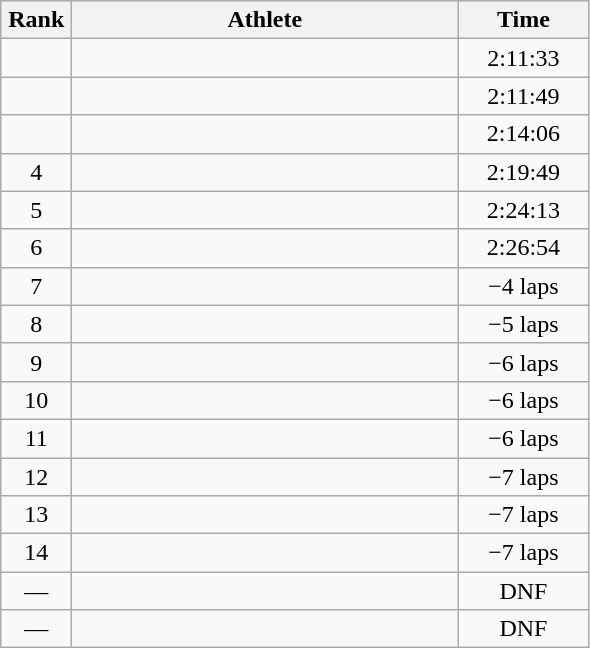<table class=wikitable style="text-align:center">
<tr>
<th width=40>Rank</th>
<th width=250>Athlete</th>
<th width=80>Time</th>
</tr>
<tr>
<td></td>
<td align=left></td>
<td>2:11:33</td>
</tr>
<tr>
<td></td>
<td align=left></td>
<td>2:11:49</td>
</tr>
<tr>
<td></td>
<td align=left></td>
<td>2:14:06</td>
</tr>
<tr>
<td>4</td>
<td align=left></td>
<td>2:19:49</td>
</tr>
<tr>
<td>5</td>
<td align=left></td>
<td>2:24:13</td>
</tr>
<tr>
<td>6</td>
<td align=left></td>
<td>2:26:54</td>
</tr>
<tr>
<td>7</td>
<td align=left></td>
<td>−4 laps</td>
</tr>
<tr>
<td>8</td>
<td align=left></td>
<td>−5 laps</td>
</tr>
<tr>
<td>9</td>
<td align=left></td>
<td>−6 laps</td>
</tr>
<tr>
<td>10</td>
<td align=left></td>
<td>−6 laps</td>
</tr>
<tr>
<td>11</td>
<td align=left></td>
<td>−6 laps</td>
</tr>
<tr>
<td>12</td>
<td align=left></td>
<td>−7 laps</td>
</tr>
<tr>
<td>13</td>
<td align=left></td>
<td>−7 laps</td>
</tr>
<tr>
<td>14</td>
<td align=left></td>
<td>−7 laps</td>
</tr>
<tr>
<td>—</td>
<td align=left></td>
<td>DNF</td>
</tr>
<tr>
<td>—</td>
<td align=left></td>
<td>DNF</td>
</tr>
</table>
